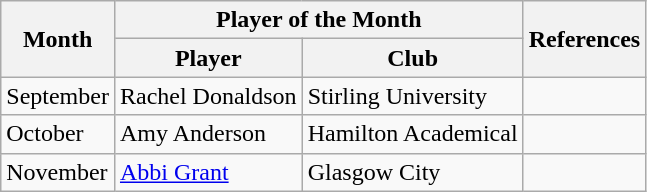<table class="wikitable">
<tr>
<th rowspan="2">Month</th>
<th colspan="2">Player of the Month</th>
<th rowspan="2">References</th>
</tr>
<tr>
<th>Player</th>
<th>Club</th>
</tr>
<tr>
<td>September</td>
<td> Rachel Donaldson</td>
<td>Stirling University</td>
<td></td>
</tr>
<tr>
<td>October</td>
<td> Amy Anderson</td>
<td>Hamilton Academical</td>
<td></td>
</tr>
<tr>
<td>November</td>
<td> <a href='#'>Abbi Grant</a></td>
<td>Glasgow City</td>
<td></td>
</tr>
</table>
